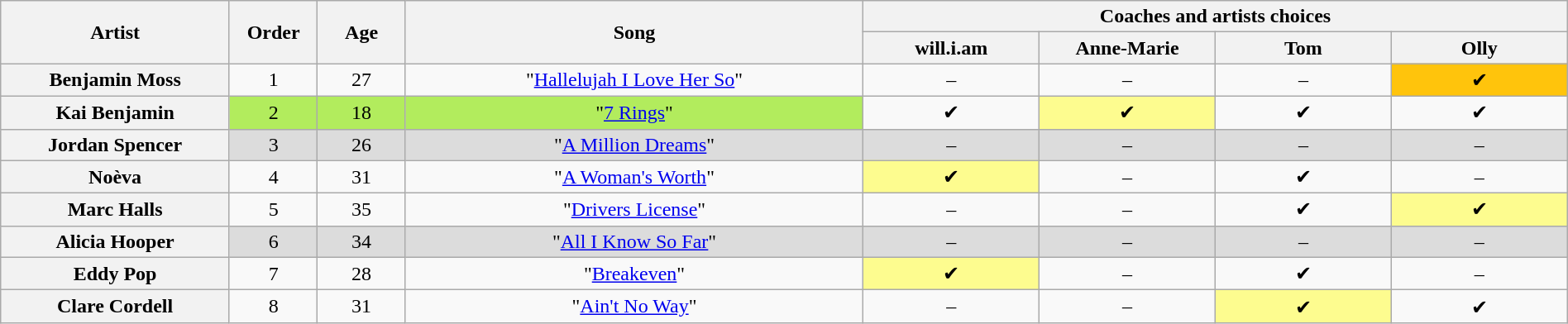<table class="wikitable" style="text-align:center; width:100%">
<tr>
<th scope="col" rowspan="2" style="width:13%">Artist</th>
<th scope="col" rowspan="2" style="width:05%">Order</th>
<th scope="col" rowspan="2" style="width:05%">Age</th>
<th scope="col" rowspan="2" style="width:26%">Song</th>
<th scope="col" colspan="4" style="width:40%">Coaches and artists choices</th>
</tr>
<tr>
<th style="width:10%">will.i.am</th>
<th style="width:10%">Anne-Marie</th>
<th style="width:10%">Tom</th>
<th style="width:10%">Olly</th>
</tr>
<tr>
<th scope="row">Benjamin Moss</th>
<td>1</td>
<td>27</td>
<td>"<a href='#'>Hallelujah I Love Her So</a>"</td>
<td>–</td>
<td>–</td>
<td>–</td>
<td style="background:#ffc40c">✔</td>
</tr>
<tr>
<th scope="row">Kai Benjamin</th>
<td style="background:#B2EC5D">2</td>
<td style="background:#B2EC5D">18</td>
<td style="background:#B2EC5D">"<a href='#'>7 Rings</a>"</td>
<td>✔</td>
<td style="background:#fdfc8f">✔</td>
<td>✔</td>
<td>✔</td>
</tr>
<tr style="background:#DCDCDC">
<th scope="row">Jordan Spencer</th>
<td>3</td>
<td>26</td>
<td>"<a href='#'>A Million Dreams</a>"</td>
<td>–</td>
<td>–</td>
<td>–</td>
<td>–</td>
</tr>
<tr>
<th scope="row">Noèva</th>
<td>4</td>
<td>31</td>
<td>"<a href='#'>A Woman's Worth</a>"</td>
<td style="background:#fdfc8f">✔</td>
<td>–</td>
<td>✔</td>
<td>–</td>
</tr>
<tr>
<th scope="row">Marc Halls</th>
<td>5</td>
<td>35</td>
<td>"<a href='#'>Drivers License</a>"</td>
<td>–</td>
<td>–</td>
<td>✔</td>
<td style="background:#fdfc8f">✔</td>
</tr>
<tr style="background:#DCDCDC">
<th scope="row">Alicia Hooper</th>
<td>6</td>
<td>34</td>
<td>"<a href='#'>All I Know So Far</a>"</td>
<td>–</td>
<td>–</td>
<td>–</td>
<td>–</td>
</tr>
<tr>
<th scope="row">Eddy Pop</th>
<td>7</td>
<td>28</td>
<td>"<a href='#'>Breakeven</a>"</td>
<td style="background:#fdfc8f">✔</td>
<td>–</td>
<td>✔</td>
<td>–</td>
</tr>
<tr>
<th scope="row">Clare Cordell</th>
<td>8</td>
<td>31</td>
<td>"<a href='#'>Ain't No Way</a>"</td>
<td>–</td>
<td>–</td>
<td style="background:#fdfc8f">✔</td>
<td>✔</td>
</tr>
</table>
